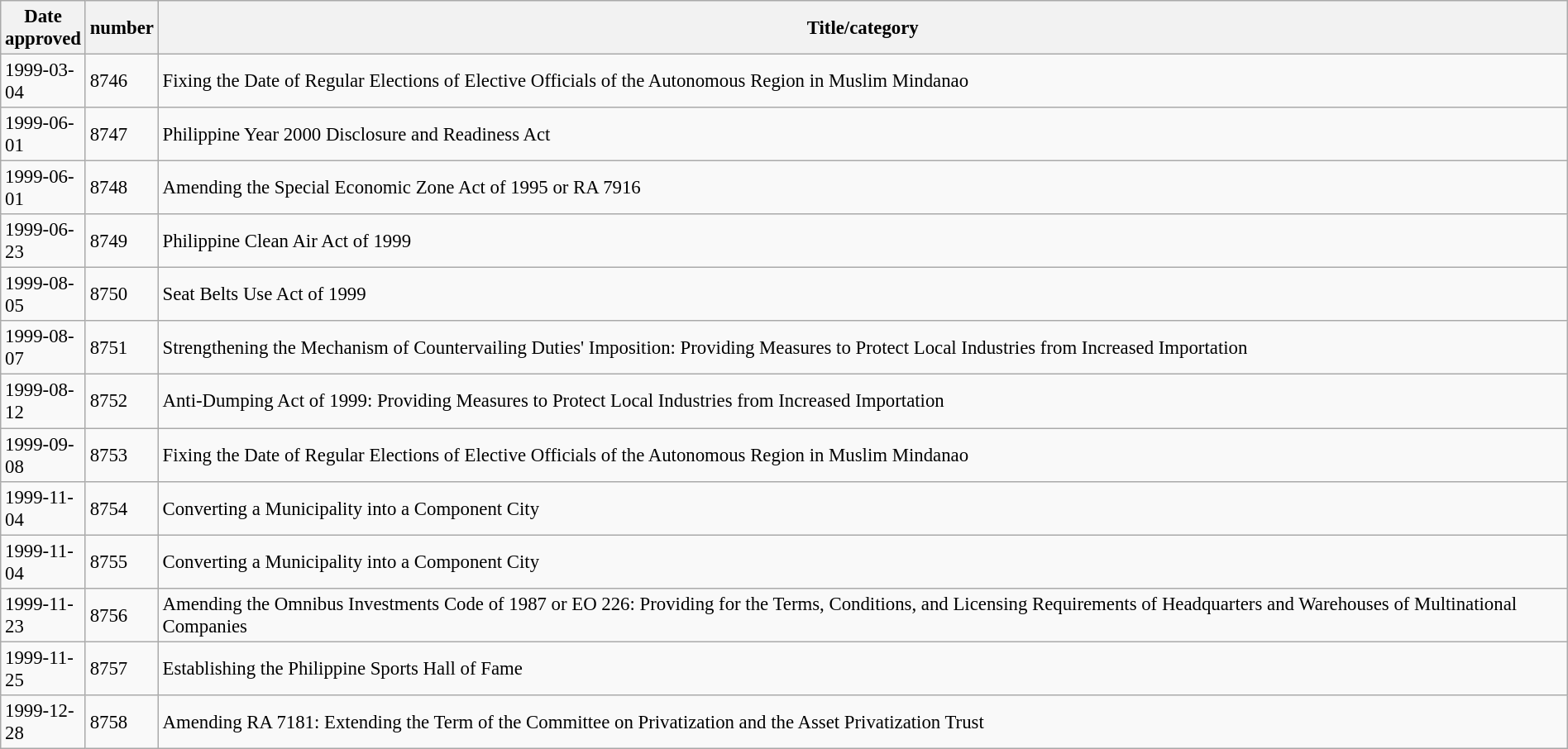<table class="wikitable sortable collapsible collapsed plainrowheaders" style="width: 100%; font-size: 95%">
<tr>
<th scope="col" data-sort-type="isoDate" style="width:  50px;">Date approved</th>
<th scope="col"> number</th>
<th scope="col">Title/category</th>
</tr>
<tr>
<td>1999-03-04</td>
<td>8746</td>
<td>Fixing the Date of Regular Elections of Elective Officials of the Autonomous Region in Muslim Mindanao</td>
</tr>
<tr>
<td>1999-06-01</td>
<td>8747</td>
<td>Philippine Year 2000 Disclosure and Readiness Act</td>
</tr>
<tr>
<td>1999-06-01</td>
<td>8748</td>
<td>Amending the Special Economic Zone Act of 1995 or RA 7916</td>
</tr>
<tr>
<td>1999-06-23</td>
<td>8749</td>
<td>Philippine Clean Air Act of 1999</td>
</tr>
<tr>
<td>1999-08-05</td>
<td>8750</td>
<td>Seat Belts Use Act of 1999</td>
</tr>
<tr>
<td>1999-08-07</td>
<td>8751</td>
<td>Strengthening the Mechanism of Countervailing Duties' Imposition: Providing Measures to Protect Local Industries from Increased Importation</td>
</tr>
<tr>
<td>1999-08-12</td>
<td>8752</td>
<td>Anti-Dumping Act of 1999: Providing Measures to Protect Local Industries from Increased Importation</td>
</tr>
<tr>
<td>1999-09-08</td>
<td>8753</td>
<td>Fixing the Date of Regular Elections of Elective Officials of the Autonomous Region in Muslim Mindanao</td>
</tr>
<tr>
<td>1999-11-04</td>
<td>8754</td>
<td>Converting a Municipality into a Component City</td>
</tr>
<tr>
<td>1999-11-04</td>
<td>8755</td>
<td>Converting a Municipality into a Component City</td>
</tr>
<tr>
<td>1999-11-23</td>
<td>8756</td>
<td>Amending the Omnibus Investments Code of 1987 or EO 226: Providing for the Terms, Conditions, and Licensing Requirements of Headquarters and Warehouses of Multinational Companies</td>
</tr>
<tr>
<td>1999-11-25</td>
<td>8757</td>
<td>Establishing the Philippine Sports Hall of Fame</td>
</tr>
<tr>
<td>1999-12-28</td>
<td>8758</td>
<td>Amending RA 7181: Extending the Term of the Committee on Privatization and the Asset Privatization Trust</td>
</tr>
</table>
